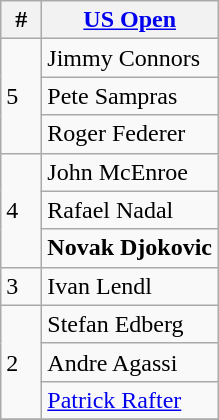<table class="wikitable" style="display:inline-table;">
<tr>
<th width=20>#</th>
<th><a href='#'>US Open</a></th>
</tr>
<tr>
<td rowspan="3">5</td>
<td> Jimmy Connors</td>
</tr>
<tr>
<td> Pete Sampras</td>
</tr>
<tr>
<td> Roger Federer</td>
</tr>
<tr>
<td rowspan="3">4</td>
<td> John McEnroe</td>
</tr>
<tr>
<td> Rafael Nadal</td>
</tr>
<tr>
<td><strong> Novak Djokovic</strong></td>
</tr>
<tr>
<td rowspan="1">3</td>
<td> Ivan Lendl</td>
</tr>
<tr>
<td rowspan="3">2</td>
<td> Stefan Edberg</td>
</tr>
<tr>
<td> Andre Agassi</td>
</tr>
<tr>
<td> <a href='#'>Patrick Rafter</a></td>
</tr>
<tr>
</tr>
</table>
